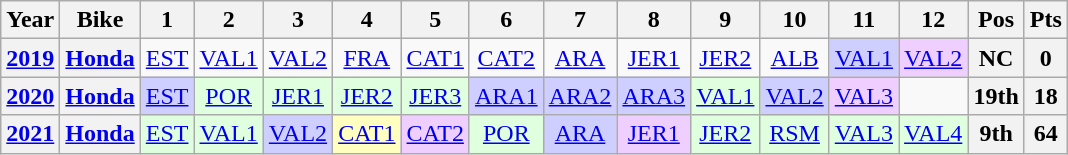<table class="wikitable" style="text-align:center;">
<tr>
<th>Year</th>
<th>Bike</th>
<th>1</th>
<th>2</th>
<th>3</th>
<th>4</th>
<th>5</th>
<th>6</th>
<th>7</th>
<th>8</th>
<th>9</th>
<th>10</th>
<th>11</th>
<th>12</th>
<th>Pos</th>
<th>Pts</th>
</tr>
<tr>
<th><a href='#'>2019</a></th>
<th><a href='#'>Honda</a></th>
<td><a href='#'>EST</a></td>
<td><a href='#'>VAL1</a></td>
<td><a href='#'>VAL2</a></td>
<td><a href='#'>FRA</a></td>
<td><a href='#'>CAT1</a></td>
<td><a href='#'>CAT2</a></td>
<td><a href='#'>ARA</a></td>
<td><a href='#'>JER1</a></td>
<td><a href='#'>JER2</a></td>
<td><a href='#'>ALB</a></td>
<td style="background:#CFCFFF;"><a href='#'>VAL1</a><br></td>
<td style="background:#EFCFFF;"><a href='#'>VAL2</a><br></td>
<th>NC</th>
<th>0</th>
</tr>
<tr>
<th><a href='#'>2020</a></th>
<th><a href='#'>Honda</a></th>
<td style="background:#cfcfff;"><a href='#'>EST</a><br></td>
<td style="background:#dfffdf;"><a href='#'>POR</a><br></td>
<td style="background:#dfffdf;"><a href='#'>JER1</a><br></td>
<td style="background:#dfffdf;"><a href='#'>JER2</a><br></td>
<td style="background:#dfffdf;"><a href='#'>JER3</a><br></td>
<td style="background:#cfcfff;"><a href='#'>ARA1</a><br></td>
<td style="background:#cfcfff;"><a href='#'>ARA2</a><br></td>
<td style="background:#cfcfff;"><a href='#'>ARA3</a><br></td>
<td style="background:#dfffdf;"><a href='#'>VAL1</a><br></td>
<td style="background:#cfcfff;"><a href='#'>VAL2</a><br></td>
<td style="background:#efcfff;"><a href='#'>VAL3</a><br></td>
<td></td>
<th>19th</th>
<th>18</th>
</tr>
<tr>
<th><a href='#'>2021</a></th>
<th><a href='#'>Honda</a></th>
<td style="background:#dfffdf;"><a href='#'>EST</a><br></td>
<td style="background:#dfffdf;"><a href='#'>VAL1</a><br></td>
<td style="background:#cfcfff;"><a href='#'>VAL2</a><br></td>
<td style="background:#ffffbf;"><a href='#'>CAT1</a><br></td>
<td style="background:#efcfff;"><a href='#'>CAT2</a><br></td>
<td style="background:#dfffdf;"><a href='#'>POR</a><br></td>
<td style="background:#cfcfff;"><a href='#'>ARA</a><br></td>
<td style="background:#efcfff;"><a href='#'>JER1</a><br></td>
<td style="background:#dfffdf;"><a href='#'>JER2</a><br></td>
<td style="background:#dfffdf;"><a href='#'>RSM</a><br></td>
<td style="background:#dfffdf;"><a href='#'>VAL3</a><br></td>
<td style="background:#dfffdf;"><a href='#'>VAL4</a><br></td>
<th>9th</th>
<th>64</th>
</tr>
</table>
